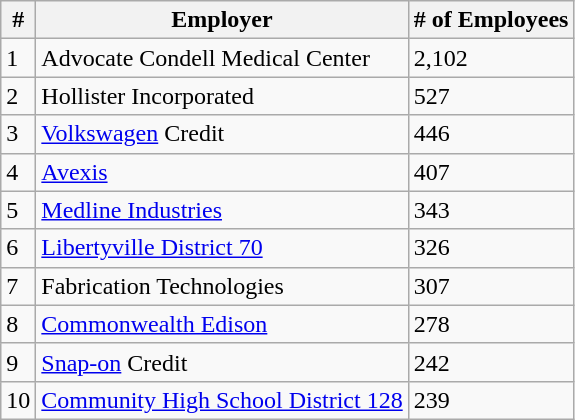<table class="wikitable">
<tr>
<th>#</th>
<th>Employer</th>
<th># of Employees</th>
</tr>
<tr>
<td>1</td>
<td>Advocate Condell Medical Center</td>
<td>2,102</td>
</tr>
<tr>
<td>2</td>
<td>Hollister Incorporated</td>
<td>527</td>
</tr>
<tr>
<td>3</td>
<td><a href='#'>Volkswagen</a> Credit</td>
<td>446</td>
</tr>
<tr>
<td>4</td>
<td><a href='#'>Avexis</a></td>
<td>407</td>
</tr>
<tr>
<td>5</td>
<td><a href='#'>Medline Industries</a></td>
<td>343</td>
</tr>
<tr>
<td>6</td>
<td><a href='#'>Libertyville District 70</a></td>
<td>326</td>
</tr>
<tr>
<td>7</td>
<td>Fabrication Technologies</td>
<td>307</td>
</tr>
<tr>
<td>8</td>
<td><a href='#'>Commonwealth Edison</a></td>
<td>278</td>
</tr>
<tr>
<td>9</td>
<td><a href='#'>Snap-on</a> Credit</td>
<td>242</td>
</tr>
<tr>
<td>10</td>
<td><a href='#'>Community High School District 128</a></td>
<td>239</td>
</tr>
</table>
